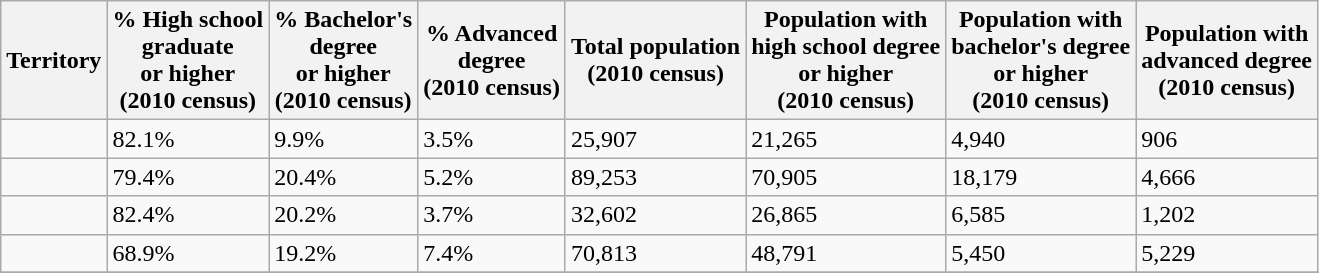<table class="wikitable sortable" id="education-by-territory">
<tr>
<th>Territory</th>
<th>% High school<br>graduate<br> or higher<br>(2010 census)</th>
<th>% Bachelor's<br> degree<br> or higher<br>(2010 census)</th>
<th>% Advanced<br> degree<br>(2010 census)</th>
<th>Total population<br>(2010 census)</th>
<th>Population with<br>high school degree<br>or higher<br>(2010 census)</th>
<th>Population with<br>bachelor's degree<br>or higher<br>(2010 census)</th>
<th>Population with<br>advanced degree<br>(2010 census)</th>
</tr>
<tr>
<td></td>
<td>82.1%</td>
<td>9.9%</td>
<td>3.5%</td>
<td>25,907</td>
<td>21,265</td>
<td>4,940</td>
<td>906</td>
</tr>
<tr>
<td></td>
<td>79.4%</td>
<td>20.4%</td>
<td>5.2%</td>
<td>89,253</td>
<td>70,905</td>
<td>18,179</td>
<td>4,666</td>
</tr>
<tr>
<td></td>
<td>82.4%</td>
<td>20.2%</td>
<td>3.7%</td>
<td>32,602</td>
<td>26,865</td>
<td>6,585</td>
<td>1,202</td>
</tr>
<tr>
<td></td>
<td>68.9%</td>
<td>19.2%</td>
<td>7.4%</td>
<td>70,813</td>
<td>48,791</td>
<td>5,450</td>
<td>5,229</td>
</tr>
<tr>
</tr>
</table>
